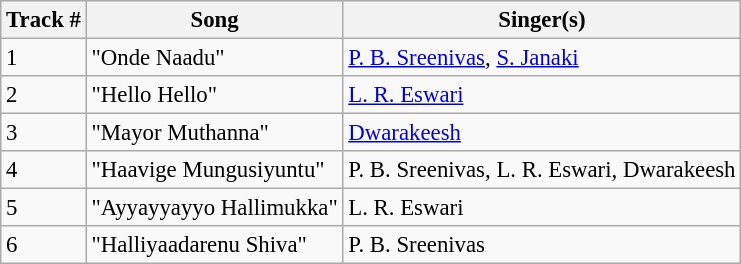<table class="wikitable" style="font-size:95%;">
<tr>
<th>Track #</th>
<th>Song</th>
<th>Singer(s)</th>
</tr>
<tr>
<td>1</td>
<td>"Onde Naadu"</td>
<td><a href='#'>P. B. Sreenivas</a>, <a href='#'>S. Janaki</a></td>
</tr>
<tr>
<td>2</td>
<td>"Hello Hello"</td>
<td><a href='#'>L. R. Eswari</a></td>
</tr>
<tr>
<td>3</td>
<td>"Mayor Muthanna"</td>
<td><a href='#'>Dwarakeesh</a></td>
</tr>
<tr>
<td>4</td>
<td>"Haavige Mungusiyuntu"</td>
<td>P. B. Sreenivas, L. R. Eswari, Dwarakeesh</td>
</tr>
<tr>
<td>5</td>
<td>"Ayyayyayyo Hallimukka"</td>
<td>L. R. Eswari</td>
</tr>
<tr>
<td>6</td>
<td>"Halliyaadarenu Shiva"</td>
<td>P. B. Sreenivas</td>
</tr>
</table>
